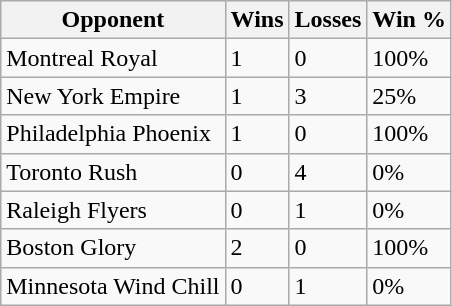<table class="wikitable">
<tr>
<th>Opponent</th>
<th>Wins</th>
<th>Losses</th>
<th>Win %</th>
</tr>
<tr>
<td>Montreal Royal</td>
<td>1</td>
<td>0</td>
<td>100%</td>
</tr>
<tr>
<td>New York Empire</td>
<td>1</td>
<td>3</td>
<td>25%</td>
</tr>
<tr>
<td>Philadelphia Phoenix</td>
<td>1</td>
<td>0</td>
<td>100%</td>
</tr>
<tr>
<td>Toronto Rush</td>
<td>0</td>
<td>4</td>
<td>0%</td>
</tr>
<tr>
<td>Raleigh Flyers</td>
<td>0</td>
<td>1</td>
<td>0%</td>
</tr>
<tr>
<td>Boston Glory</td>
<td>2</td>
<td>0</td>
<td>100%</td>
</tr>
<tr>
<td>Minnesota Wind Chill</td>
<td>0</td>
<td>1</td>
<td>0%</td>
</tr>
</table>
